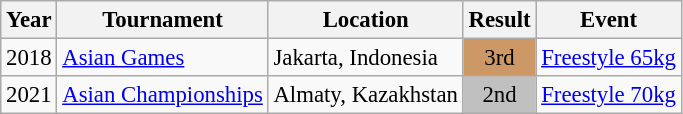<table class="wikitable" style="font-size:95%;">
<tr>
<th>Year</th>
<th>Tournament</th>
<th>Location</th>
<th>Result</th>
<th>Event</th>
</tr>
<tr>
<td>2018</td>
<td><a href='#'>Asian Games</a></td>
<td>Jakarta, Indonesia</td>
<td align="center" bgcolor="cc9966">3rd</td>
<td><a href='#'>Freestyle 65kg</a></td>
</tr>
<tr>
<td>2021</td>
<td><a href='#'>Asian Championships</a></td>
<td>Almaty, Kazakhstan</td>
<td align="center" bgcolor="silver">2nd</td>
<td><a href='#'>Freestyle 70kg</a></td>
</tr>
</table>
